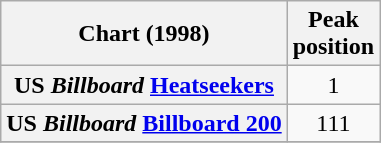<table class="wikitable sortable plainrowheaders" style="text-align:center">
<tr>
<th scope="col">Chart (1998)</th>
<th scope="col">Peak<br>position</th>
</tr>
<tr>
<th scope="row">US <em>Billboard</em> <a href='#'>Heatseekers</a></th>
<td>1</td>
</tr>
<tr>
<th scope="row">US <em>Billboard</em> <a href='#'>Billboard 200</a></th>
<td>111</td>
</tr>
<tr>
</tr>
</table>
